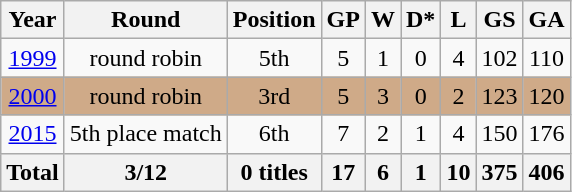<table class="wikitable" style="text-align: center;">
<tr>
<th>Year</th>
<th>Round</th>
<th>Position</th>
<th>GP</th>
<th>W</th>
<th>D*</th>
<th>L</th>
<th>GS</th>
<th>GA</th>
</tr>
<tr>
<td> <a href='#'>1999</a></td>
<td>round robin</td>
<td>5th</td>
<td>5</td>
<td>1</td>
<td>0</td>
<td>4</td>
<td>102</td>
<td>110</td>
</tr>
<tr style="background:#cfaa88;">
<td> <a href='#'>2000</a></td>
<td>round robin</td>
<td>3rd</td>
<td>5</td>
<td>3</td>
<td>0</td>
<td>2</td>
<td>123</td>
<td>120</td>
</tr>
<tr>
<td> <a href='#'>2015</a></td>
<td>5th place match</td>
<td>6th</td>
<td>7</td>
<td>2</td>
<td>1</td>
<td>4</td>
<td>150</td>
<td>176</td>
</tr>
<tr>
<th>Total</th>
<th>3/12</th>
<th>0 titles</th>
<th>17</th>
<th>6</th>
<th>1</th>
<th>10</th>
<th>375</th>
<th>406</th>
</tr>
</table>
